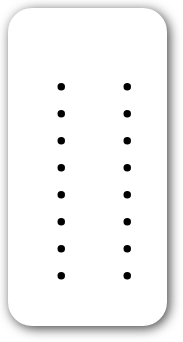<table style=" border-radius:1em; box-shadow: 0.1em 0.1em 0.5em rgba(0,0,0,0.75); background-color: white; border: 1px solid white; padding: 5px;">
<tr style="vertical-align:top;">
<td><br><ul><li></li><li></li><li></li><li></li><li></li><li></li><li></li><li></li></ul></td>
<td valign="top"><br><ul><li></li><li></li><li></li><li></li><li></li><li></li><li></li><li></li></ul></td>
<td></td>
</tr>
</table>
